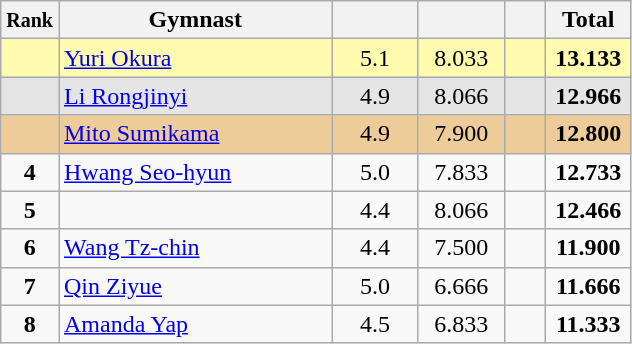<table style="text-align:center;" class="wikitable sortable">
<tr>
<th scope="col" style="width:15px;"><small>Rank</small></th>
<th scope="col" style="width:175px;">Gymnast</th>
<th scope="col" style="width:50px;"><small></small></th>
<th scope="col" style="width:50px;"><small></small></th>
<th scope="col" style="width:20px;"><small></small></th>
<th scope="col" style="width:50px;">Total</th>
</tr>
<tr style="background:#fffcaf;">
<td scope="row" style="text-align:center"><strong></strong></td>
<td style=text-align:left;"> <a href='#'>Yuri Okura</a></td>
<td>5.1</td>
<td>8.033</td>
<td></td>
<td><strong>13.133</strong></td>
</tr>
<tr style="background:#e5e5e5;">
<td scope="row" style="text-align:center"><strong></strong></td>
<td style=text-align:left;"> <a href='#'>Li Rongjinyi</a></td>
<td>4.9</td>
<td>8.066</td>
<td></td>
<td><strong>12.966</strong></td>
</tr>
<tr style="background:#ec9;">
<td scope="row" style="text-align:center"><strong></strong></td>
<td style=text-align:left;"> <a href='#'>Mito Sumikama</a></td>
<td>4.9</td>
<td>7.900</td>
<td></td>
<td><strong>12.800</strong></td>
</tr>
<tr>
<td scope="row" style="text-align:center"><strong>4</strong></td>
<td style=text-align:left;"> <a href='#'>Hwang Seo-hyun</a></td>
<td>5.0</td>
<td>7.833</td>
<td></td>
<td><strong>12.733</strong></td>
</tr>
<tr>
<td scope="row" style="text-align:center"><strong>5</strong></td>
<td style=text-align:left;"></td>
<td>4.4</td>
<td>8.066</td>
<td></td>
<td><strong>12.466</strong></td>
</tr>
<tr>
<td scope="row" style="text-align:center"><strong>6</strong></td>
<td style=text-align:left;"> <a href='#'>Wang Tz-chin</a></td>
<td>4.4</td>
<td>7.500</td>
<td></td>
<td><strong>11.900</strong></td>
</tr>
<tr>
<td scope="row" style="text-align:center"><strong>7</strong></td>
<td style=text-align:left;"> <a href='#'>Qin Ziyue</a></td>
<td>5.0</td>
<td>6.666</td>
<td></td>
<td><strong>11.666</strong></td>
</tr>
<tr>
<td scope="row" style="text-align:center"><strong>8</strong></td>
<td style=text-align:left;"> <a href='#'>Amanda Yap</a></td>
<td>4.5</td>
<td>6.833</td>
<td></td>
<td><strong>11.333</strong></td>
</tr>
</table>
